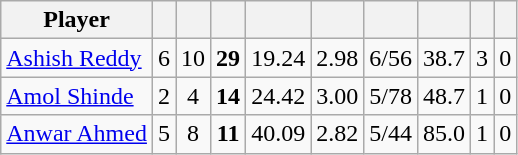<table class="wikitable sortable" style="text-align: center;">
<tr>
<th class="unsortable">Player</th>
<th></th>
<th></th>
<th></th>
<th></th>
<th></th>
<th></th>
<th></th>
<th></th>
<th></th>
</tr>
<tr>
<td style="text-align:left"><a href='#'>Ashish Reddy</a></td>
<td style="text-align:left">6</td>
<td>10</td>
<td><strong>29</strong></td>
<td>19.24</td>
<td>2.98</td>
<td>6/56</td>
<td>38.7</td>
<td>3</td>
<td>0</td>
</tr>
<tr>
<td style="text-align:left"><a href='#'>Amol Shinde</a></td>
<td style="text-align:left">2</td>
<td>4</td>
<td><strong>14</strong></td>
<td>24.42</td>
<td>3.00</td>
<td>5/78</td>
<td>48.7</td>
<td>1</td>
<td>0</td>
</tr>
<tr>
<td style="text-align:left"><a href='#'>Anwar Ahmed</a></td>
<td style="text-align:left">5</td>
<td>8</td>
<td><strong>11</strong></td>
<td>40.09</td>
<td>2.82</td>
<td>5/44</td>
<td>85.0</td>
<td>1</td>
<td>0</td>
</tr>
</table>
